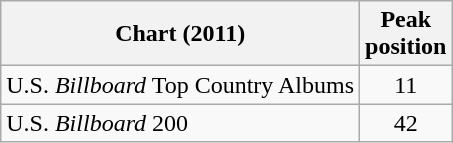<table class="wikitable">
<tr>
<th>Chart (2011)</th>
<th>Peak<br>position</th>
</tr>
<tr>
<td>U.S. <em>Billboard</em> Top Country Albums</td>
<td align="center">11</td>
</tr>
<tr>
<td>U.S. <em>Billboard</em> 200</td>
<td align="center">42</td>
</tr>
</table>
